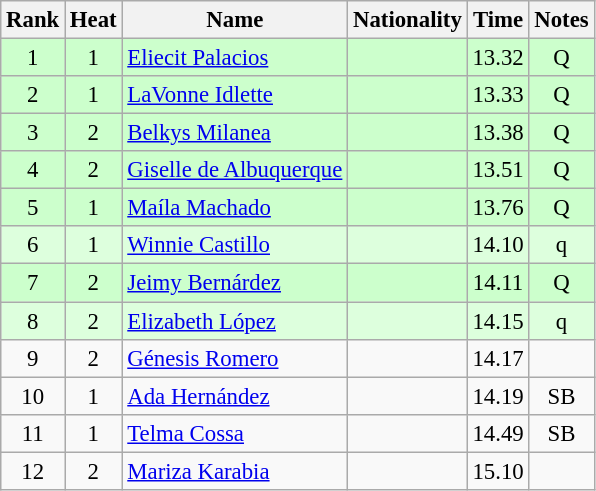<table class="wikitable sortable" style="text-align:center;font-size:95%">
<tr>
<th>Rank</th>
<th>Heat</th>
<th>Name</th>
<th>Nationality</th>
<th>Time</th>
<th>Notes</th>
</tr>
<tr bgcolor=ccffcc>
<td>1</td>
<td>1</td>
<td align=left><a href='#'>Eliecit Palacios</a></td>
<td align=left></td>
<td>13.32</td>
<td>Q</td>
</tr>
<tr bgcolor=ccffcc>
<td>2</td>
<td>1</td>
<td align=left><a href='#'>LaVonne Idlette</a></td>
<td align=left></td>
<td>13.33</td>
<td>Q</td>
</tr>
<tr bgcolor=ccffcc>
<td>3</td>
<td>2</td>
<td align=left><a href='#'>Belkys Milanea</a></td>
<td align=left></td>
<td>13.38</td>
<td>Q</td>
</tr>
<tr bgcolor=ccffcc>
<td>4</td>
<td>2</td>
<td align=left><a href='#'>Giselle de Albuquerque</a></td>
<td align=left></td>
<td>13.51</td>
<td>Q</td>
</tr>
<tr bgcolor=ccffcc>
<td>5</td>
<td>1</td>
<td align=left><a href='#'>Maíla Machado</a></td>
<td align=left></td>
<td>13.76</td>
<td>Q</td>
</tr>
<tr bgcolor=ddffdd>
<td>6</td>
<td>1</td>
<td align=left><a href='#'>Winnie Castillo</a></td>
<td align=left></td>
<td>14.10</td>
<td>q</td>
</tr>
<tr bgcolor=ccffcc>
<td>7</td>
<td>2</td>
<td align=left><a href='#'>Jeimy Bernárdez</a></td>
<td align=left></td>
<td>14.11</td>
<td>Q</td>
</tr>
<tr bgcolor=ddffdd>
<td>8</td>
<td>2</td>
<td align=left><a href='#'>Elizabeth López</a></td>
<td align=left></td>
<td>14.15</td>
<td>q</td>
</tr>
<tr>
<td>9</td>
<td>2</td>
<td align=left><a href='#'>Génesis Romero</a></td>
<td align=left></td>
<td>14.17</td>
<td></td>
</tr>
<tr>
<td>10</td>
<td>1</td>
<td align=left><a href='#'>Ada Hernández</a></td>
<td align=left></td>
<td>14.19</td>
<td>SB</td>
</tr>
<tr>
<td>11</td>
<td>1</td>
<td align=left><a href='#'>Telma Cossa</a></td>
<td align=left></td>
<td>14.49</td>
<td>SB</td>
</tr>
<tr>
<td>12</td>
<td>2</td>
<td align=left><a href='#'>Mariza Karabia</a></td>
<td align=left></td>
<td>15.10</td>
<td></td>
</tr>
</table>
